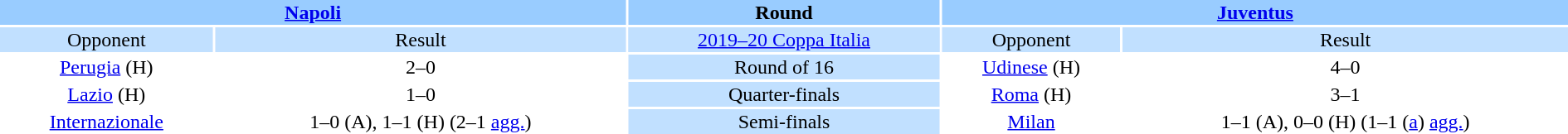<table width="100%" style="text-align:center">
<tr valign=top bgcolor=#99ccff>
<th colspan=2 style="width:40%"><a href='#'>Napoli</a></th>
<th>Round</th>
<th colspan=2 style="width:40%"><a href='#'>Juventus</a></th>
</tr>
<tr valign=top bgcolor=#c1e0ff>
<td>Opponent</td>
<td>Result</td>
<td bgcolor=#c1e0ff><a href='#'>2019–20 Coppa Italia</a></td>
<td>Opponent</td>
<td>Result</td>
</tr>
<tr>
<td><a href='#'>Perugia</a> (H)</td>
<td>2–0</td>
<td bgcolor=#c1e0ff>Round of 16</td>
<td><a href='#'>Udinese</a> (H)</td>
<td>4–0</td>
</tr>
<tr>
<td><a href='#'>Lazio</a> (H)</td>
<td>1–0</td>
<td bgcolor=#c1e0ff>Quarter-finals</td>
<td><a href='#'>Roma</a> (H)</td>
<td>3–1</td>
</tr>
<tr>
<td><a href='#'>Internazionale</a></td>
<td>1–0 (A), 1–1 (H) (2–1 <a href='#'>agg.</a>)</td>
<td bgcolor=#c1e0ff>Semi-finals</td>
<td><a href='#'>Milan</a></td>
<td>1–1 (A), 0–0 (H) (1–1 (<a href='#'>a</a>) <a href='#'>agg.</a>)</td>
</tr>
</table>
